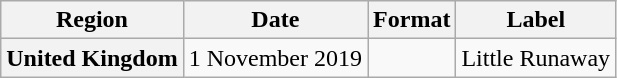<table class="wikitable plainrowheaders">
<tr>
<th scope="col">Region</th>
<th scope="col">Date</th>
<th scope="col">Format</th>
<th scope="col">Label</th>
</tr>
<tr>
<th scope="row">United Kingdom</th>
<td>1 November 2019</td>
<td></td>
<td>Little Runaway</td>
</tr>
</table>
